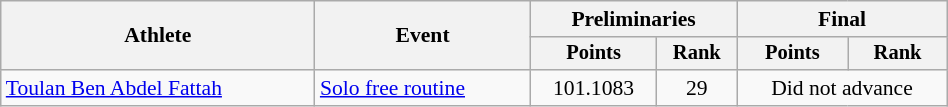<table class="wikitable" style="text-align:center; font-size:90%; width:50%;">
<tr>
<th rowspan="2">Athlete</th>
<th rowspan="2">Event</th>
<th colspan="2">Preliminaries</th>
<th colspan="2">Final</th>
</tr>
<tr style="font-size:95%">
<th>Points</th>
<th>Rank</th>
<th>Points</th>
<th>Rank</th>
</tr>
<tr>
<td align=left><a href='#'>Toulan Ben Abdel Fattah</a></td>
<td align=left><a href='#'>Solo free routine</a></td>
<td>101.1083</td>
<td>29</td>
<td colspan=2>Did not advance</td>
</tr>
</table>
